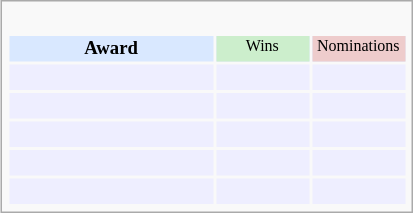<table class="infobox" style="width: 22em; text-align: left; font-size: 78%; vertical-align: middle;">
<tr>
<td colspan="3" style="text-align:center;"> <br> </td>
</tr>
<tr style="background:#d9e8ff; text-align:center;">
<th style="vertical-align: middle;">Award</th>
<td style="background:#cec; font-size:8pt; width:60px;">Wins</td>
<td style="background:#ecc; font-size:8pt; width:60px;">Nominations</td>
</tr>
<tr style="background:#eef;">
<td style="text-align:center;"><br></td>
<td></td>
<td></td>
</tr>
<tr style="background:#eef;">
<td style="text-align:center;"><br></td>
<td></td>
<td></td>
</tr>
<tr style="background:#eef;">
<td style="text-align:center;"><br></td>
<td></td>
<td></td>
</tr>
<tr style="background:#eef;">
<td style="text-align:center;"><br></td>
<td></td>
<td></td>
</tr>
<tr style="background:#eef;">
<td style="text-align:center;"><br></td>
<td></td>
<td></td>
</tr>
</table>
